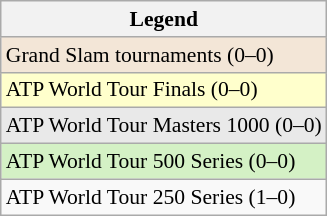<table class=wikitable style=font-size:90%>
<tr>
<th>Legend</th>
</tr>
<tr style="background:#f3e6d7;">
<td>Grand Slam tournaments (0–0)</td>
</tr>
<tr style="background:#ffc;">
<td>ATP World Tour Finals (0–0)</td>
</tr>
<tr style="background:#e9e9e9;">
<td>ATP World Tour Masters 1000 (0–0)</td>
</tr>
<tr style="background:#d4f1c5;">
<td>ATP World Tour 500 Series (0–0)</td>
</tr>
<tr>
<td>ATP World Tour 250 Series (1–0)</td>
</tr>
</table>
